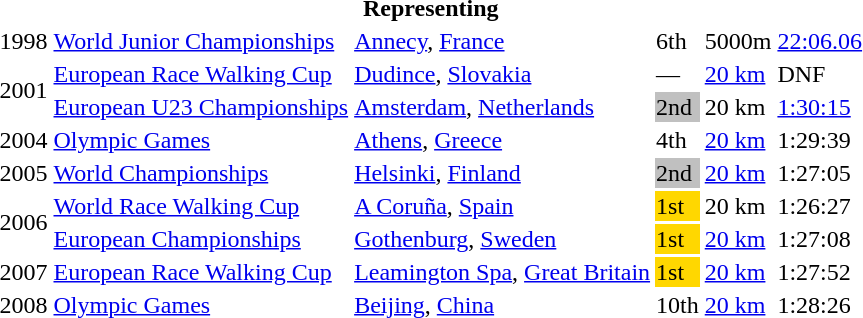<table>
<tr>
<th colspan="6">Representing </th>
</tr>
<tr>
<td>1998</td>
<td><a href='#'>World Junior Championships</a></td>
<td><a href='#'>Annecy</a>, <a href='#'>France</a></td>
<td>6th</td>
<td>5000m</td>
<td><a href='#'>22:06.06</a></td>
</tr>
<tr>
<td rowspan=2>2001</td>
<td><a href='#'>European Race Walking Cup</a></td>
<td><a href='#'>Dudince</a>, <a href='#'>Slovakia</a></td>
<td>—</td>
<td><a href='#'>20 km</a></td>
<td>DNF</td>
</tr>
<tr>
<td><a href='#'>European U23 Championships</a></td>
<td><a href='#'>Amsterdam</a>, <a href='#'>Netherlands</a></td>
<td bgcolor=silver>2nd</td>
<td>20 km</td>
<td><a href='#'>1:30:15</a></td>
</tr>
<tr>
<td>2004</td>
<td><a href='#'>Olympic Games</a></td>
<td><a href='#'>Athens</a>, <a href='#'>Greece</a></td>
<td>4th</td>
<td><a href='#'>20 km</a></td>
<td>1:29:39</td>
</tr>
<tr>
<td>2005</td>
<td><a href='#'>World Championships</a></td>
<td><a href='#'>Helsinki</a>, <a href='#'>Finland</a></td>
<td bgcolor="silver">2nd</td>
<td><a href='#'>20 km</a></td>
<td>1:27:05</td>
</tr>
<tr>
<td rowspan=2>2006</td>
<td><a href='#'>World Race Walking Cup</a></td>
<td><a href='#'>A Coruña</a>, <a href='#'>Spain</a></td>
<td bgcolor="gold">1st</td>
<td>20 km</td>
<td>1:26:27</td>
</tr>
<tr>
<td><a href='#'>European Championships</a></td>
<td><a href='#'>Gothenburg</a>, <a href='#'>Sweden</a></td>
<td bgcolor="gold">1st</td>
<td><a href='#'>20 km</a></td>
<td>1:27:08</td>
</tr>
<tr>
<td>2007</td>
<td><a href='#'>European Race Walking Cup</a></td>
<td><a href='#'>Leamington Spa</a>, <a href='#'>Great Britain</a></td>
<td bgcolor="gold">1st</td>
<td><a href='#'>20 km</a></td>
<td>1:27:52</td>
</tr>
<tr>
<td>2008</td>
<td><a href='#'>Olympic Games</a></td>
<td><a href='#'>Beijing</a>, <a href='#'>China</a></td>
<td>10th</td>
<td><a href='#'>20 km</a></td>
<td>1:28:26</td>
</tr>
</table>
